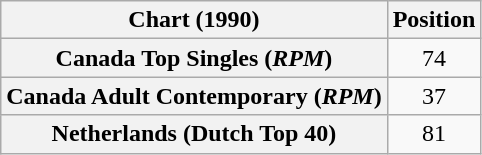<table class="wikitable sortable plainrowheaders" style="text-align:center">
<tr>
<th>Chart (1990)</th>
<th>Position</th>
</tr>
<tr>
<th scope="row">Canada Top Singles (<em>RPM</em>)</th>
<td>74</td>
</tr>
<tr>
<th scope="row">Canada Adult Contemporary (<em>RPM</em>)</th>
<td>37</td>
</tr>
<tr>
<th scope="row">Netherlands (Dutch Top 40)</th>
<td>81</td>
</tr>
</table>
